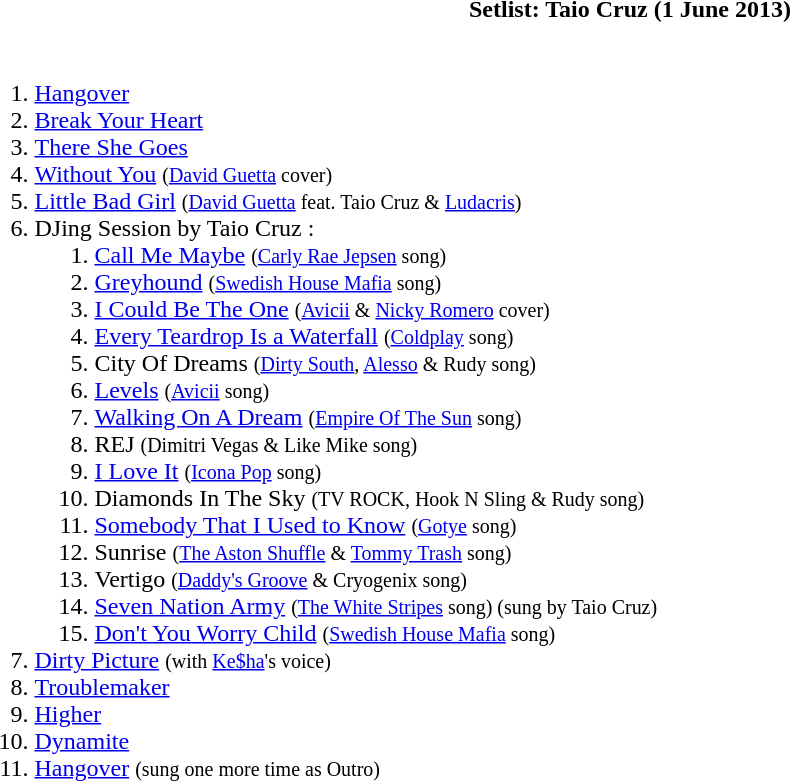<table class="toccolours collapsible collapsed" style="min-width:55em">
<tr>
<th>Setlist: Taio Cruz (1 June 2013)</th>
</tr>
<tr>
<td><br><ol><li><a href='#'>Hangover</a></li><li><a href='#'>Break Your Heart</a></li><li><a href='#'>There She Goes</a></li><li><a href='#'>Without You</a> <small>(<a href='#'>David Guetta</a> cover)</small></li><li><a href='#'>Little Bad Girl</a> <small>(<a href='#'>David Guetta</a> feat. Taio Cruz & <a href='#'>Ludacris</a>)</small></li><li>DJing Session by Taio Cruz :<ol><li><a href='#'>Call Me Maybe</a> <small>(<a href='#'>Carly Rae Jepsen</a> song)</small></li><li><a href='#'>Greyhound</a> <small>(<a href='#'>Swedish House Mafia</a> song)</small></li><li><a href='#'>I Could Be The One</a> <small>(<a href='#'>Avicii</a> & <a href='#'>Nicky Romero</a> cover)</small></li><li><a href='#'>Every Teardrop Is a Waterfall</a>  <small>(<a href='#'>Coldplay</a> song)</small></li><li>City Of Dreams <small>(<a href='#'>Dirty South</a>, <a href='#'>Alesso</a> & Rudy song)</small></li><li><a href='#'>Levels</a> <small>(<a href='#'>Avicii</a> song)</small></li><li><a href='#'>Walking On A Dream</a> <small>(<a href='#'>Empire Of The Sun</a> song)</small></li><li>REJ <small>(Dimitri Vegas & Like Mike song)</small></li><li><a href='#'>I Love It</a> <small>(<a href='#'>Icona Pop</a> song)</small></li><li>Diamonds In The Sky <small>(TV ROCK, Hook N Sling & Rudy song)</small></li><li><a href='#'>Somebody That I Used to Know</a> <small>(<a href='#'>Gotye</a> song)</small></li><li>Sunrise <small>(<a href='#'>The Aston Shuffle</a> & <a href='#'>Tommy Trash</a> song)</small></li><li>Vertigo <small>(<a href='#'>Daddy's Groove</a> & Cryogenix song)</small></li><li><a href='#'>Seven Nation Army</a> <small>(<a href='#'>The White Stripes</a> song) (sung by Taio Cruz)</small></li><li><a href='#'>Don't You Worry Child</a> <small>(<a href='#'>Swedish House Mafia</a> song)</small></li></ol></li><li><a href='#'>Dirty Picture</a> <small>(with <a href='#'>Ke$ha</a>'s voice)</small></li><li><a href='#'>Troublemaker</a></li><li><a href='#'>Higher</a></li><li><a href='#'>Dynamite</a></li><li><a href='#'>Hangover</a> <small>(sung one more time as Outro)</small></li></ol></td>
</tr>
</table>
